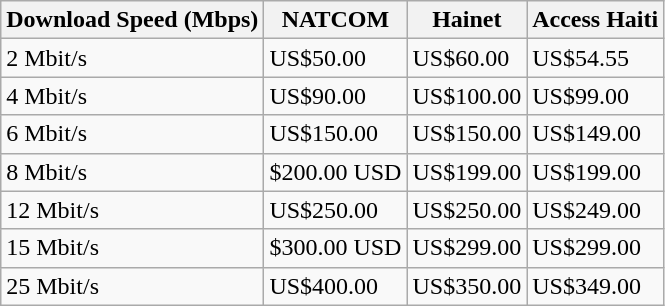<table class="wikitable">
<tr>
<th>Download Speed (Mbps)</th>
<th>NATCOM</th>
<th>Hainet</th>
<th>Access Haiti</th>
</tr>
<tr>
<td>2 Mbit/s</td>
<td>US$50.00</td>
<td>US$60.00</td>
<td>US$54.55</td>
</tr>
<tr>
<td>4 Mbit/s</td>
<td>US$90.00</td>
<td>US$100.00</td>
<td>US$99.00</td>
</tr>
<tr>
<td>6 Mbit/s</td>
<td>US$150.00</td>
<td>US$150.00</td>
<td>US$149.00</td>
</tr>
<tr>
<td>8 Mbit/s</td>
<td>$200.00 USD</td>
<td>US$199.00</td>
<td>US$199.00</td>
</tr>
<tr>
<td>12 Mbit/s</td>
<td>US$250.00</td>
<td>US$250.00</td>
<td>US$249.00</td>
</tr>
<tr>
<td>15 Mbit/s</td>
<td>$300.00 USD</td>
<td>US$299.00</td>
<td>US$299.00</td>
</tr>
<tr>
<td>25 Mbit/s</td>
<td>US$400.00</td>
<td>US$350.00</td>
<td>US$349.00</td>
</tr>
</table>
